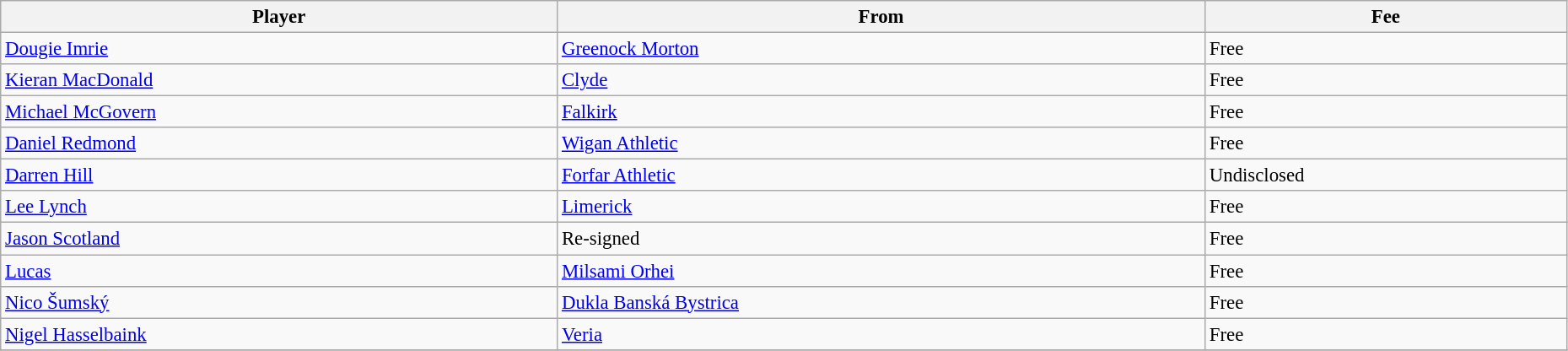<table class="wikitable" style="text-align:center; font-size:95%;width:98%; text-align:left">
<tr>
<th>Player</th>
<th>From</th>
<th>Fee</th>
</tr>
<tr>
<td> <a href='#'>Dougie Imrie</a></td>
<td> <a href='#'>Greenock Morton</a></td>
<td>Free</td>
</tr>
<tr>
<td> <a href='#'>Kieran MacDonald</a></td>
<td> <a href='#'>Clyde</a></td>
<td>Free</td>
</tr>
<tr>
<td> <a href='#'>Michael McGovern</a></td>
<td> <a href='#'>Falkirk</a></td>
<td>Free</td>
</tr>
<tr>
<td> <a href='#'>Daniel Redmond</a></td>
<td> <a href='#'>Wigan Athletic</a></td>
<td>Free</td>
</tr>
<tr>
<td> <a href='#'>Darren Hill</a></td>
<td> <a href='#'>Forfar Athletic</a></td>
<td>Undisclosed</td>
</tr>
<tr>
<td> <a href='#'>Lee Lynch</a></td>
<td> <a href='#'>Limerick</a></td>
<td>Free</td>
</tr>
<tr>
<td> <a href='#'>Jason Scotland</a></td>
<td>Re-signed</td>
<td>Free</td>
</tr>
<tr>
<td> <a href='#'>Lucas</a></td>
<td> <a href='#'>Milsami Orhei</a></td>
<td>Free</td>
</tr>
<tr>
<td> <a href='#'>Nico Šumský</a></td>
<td> <a href='#'>Dukla Banská Bystrica</a></td>
<td>Free</td>
</tr>
<tr>
<td> <a href='#'>Nigel Hasselbaink</a></td>
<td> <a href='#'>Veria</a></td>
<td>Free</td>
</tr>
<tr>
</tr>
</table>
